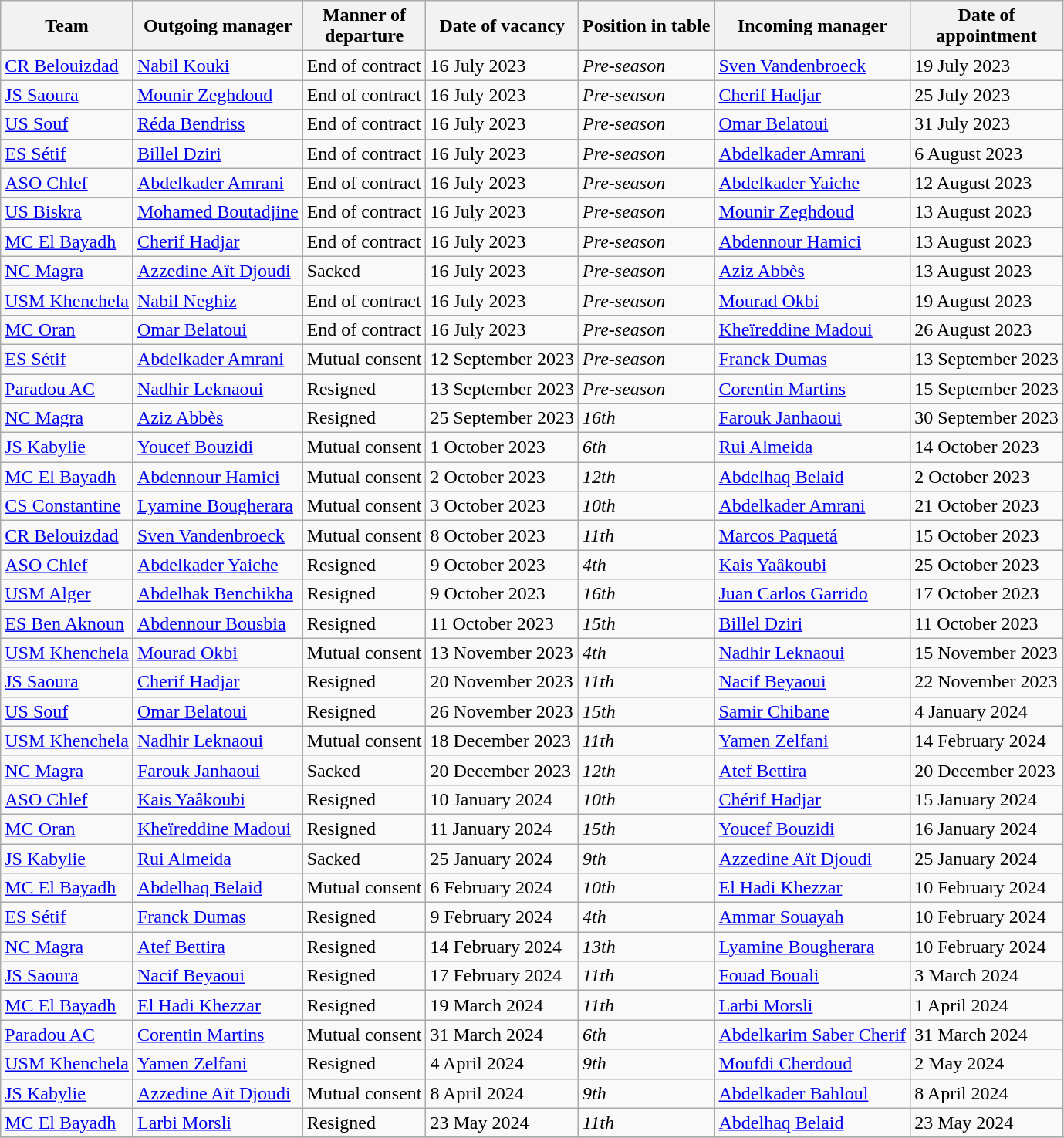<table class="wikitable sortable">
<tr>
<th>Team</th>
<th>Outgoing manager</th>
<th>Manner of<br>departure</th>
<th>Date of vacancy</th>
<th>Position in table</th>
<th>Incoming manager</th>
<th>Date of<br>appointment</th>
</tr>
<tr>
<td><a href='#'>CR Belouizdad</a></td>
<td> <a href='#'>Nabil Kouki</a></td>
<td>End of contract</td>
<td>16 July 2023</td>
<td><em>Pre-season</em></td>
<td> <a href='#'>Sven Vandenbroeck</a></td>
<td>19 July 2023</td>
</tr>
<tr>
<td><a href='#'>JS Saoura</a></td>
<td> <a href='#'>Mounir Zeghdoud</a></td>
<td>End of contract</td>
<td>16 July 2023</td>
<td><em>Pre-season</em></td>
<td> <a href='#'>Cherif Hadjar</a></td>
<td>25 July 2023</td>
</tr>
<tr>
<td><a href='#'>US Souf</a></td>
<td> <a href='#'>Réda Bendriss</a></td>
<td>End of contract</td>
<td>16 July 2023</td>
<td><em>Pre-season</em></td>
<td> <a href='#'>Omar Belatoui</a></td>
<td>31 July 2023</td>
</tr>
<tr>
<td><a href='#'>ES Sétif</a></td>
<td> <a href='#'>Billel Dziri</a></td>
<td>End of contract</td>
<td>16 July 2023</td>
<td><em>Pre-season</em></td>
<td> <a href='#'>Abdelkader Amrani</a></td>
<td>6 August 2023</td>
</tr>
<tr>
<td><a href='#'>ASO Chlef</a></td>
<td> <a href='#'>Abdelkader Amrani</a></td>
<td>End of contract</td>
<td>16 July 2023</td>
<td><em>Pre-season</em></td>
<td> <a href='#'>Abdelkader Yaiche</a></td>
<td>12 August 2023</td>
</tr>
<tr>
<td><a href='#'>US Biskra</a></td>
<td> <a href='#'>Mohamed Boutadjine</a></td>
<td>End of contract</td>
<td>16 July 2023</td>
<td><em>Pre-season</em></td>
<td> <a href='#'>Mounir Zeghdoud</a></td>
<td>13 August 2023</td>
</tr>
<tr>
<td><a href='#'>MC El Bayadh</a></td>
<td> <a href='#'>Cherif Hadjar</a></td>
<td>End of contract</td>
<td>16 July 2023</td>
<td><em>Pre-season</em></td>
<td> <a href='#'>Abdennour Hamici</a></td>
<td>13 August 2023</td>
</tr>
<tr>
<td><a href='#'>NC Magra</a></td>
<td> <a href='#'>Azzedine Aït Djoudi</a></td>
<td>Sacked</td>
<td>16 July 2023</td>
<td><em>Pre-season</em></td>
<td> <a href='#'>Aziz Abbès</a></td>
<td>13 August 2023</td>
</tr>
<tr>
<td><a href='#'>USM Khenchela</a></td>
<td> <a href='#'>Nabil Neghiz</a></td>
<td>End of contract</td>
<td>16 July 2023</td>
<td><em>Pre-season</em></td>
<td> <a href='#'>Mourad Okbi</a></td>
<td>19 August 2023</td>
</tr>
<tr>
<td><a href='#'>MC Oran</a></td>
<td> <a href='#'>Omar Belatoui</a></td>
<td>End of contract</td>
<td>16 July 2023</td>
<td><em>Pre-season</em></td>
<td> <a href='#'>Kheïreddine Madoui</a></td>
<td>26 August 2023</td>
</tr>
<tr>
<td><a href='#'>ES Sétif</a></td>
<td> <a href='#'>Abdelkader Amrani</a></td>
<td>Mutual consent</td>
<td>12 September 2023</td>
<td><em>Pre-season</em></td>
<td> <a href='#'>Franck Dumas</a></td>
<td>13 September 2023</td>
</tr>
<tr>
<td><a href='#'>Paradou AC</a></td>
<td> <a href='#'>Nadhir Leknaoui</a></td>
<td>Resigned</td>
<td>13 September 2023</td>
<td><em>Pre-season</em></td>
<td> <a href='#'>Corentin Martins</a></td>
<td>15 September 2023</td>
</tr>
<tr>
<td><a href='#'>NC Magra</a></td>
<td> <a href='#'>Aziz Abbès</a></td>
<td>Resigned</td>
<td>25 September 2023</td>
<td><em>16th</em></td>
<td> <a href='#'>Farouk Janhaoui</a></td>
<td>30 September 2023</td>
</tr>
<tr>
<td><a href='#'>JS Kabylie</a></td>
<td> <a href='#'>Youcef Bouzidi</a></td>
<td>Mutual consent</td>
<td>1 October 2023</td>
<td><em>6th</em></td>
<td> <a href='#'>Rui Almeida</a></td>
<td>14 October 2023</td>
</tr>
<tr>
<td><a href='#'>MC El Bayadh</a></td>
<td> <a href='#'>Abdennour Hamici</a></td>
<td>Mutual consent</td>
<td>2 October 2023</td>
<td><em>12th</em></td>
<td> <a href='#'>Abdelhaq Belaid</a></td>
<td>2 October 2023</td>
</tr>
<tr>
<td><a href='#'>CS Constantine</a></td>
<td> <a href='#'>Lyamine Bougherara</a></td>
<td>Mutual consent</td>
<td>3 October 2023</td>
<td><em>10th</em></td>
<td> <a href='#'>Abdelkader Amrani</a></td>
<td>21 October 2023</td>
</tr>
<tr>
<td><a href='#'>CR Belouizdad</a></td>
<td> <a href='#'>Sven Vandenbroeck</a></td>
<td>Mutual consent</td>
<td>8 October 2023</td>
<td><em>11th</em></td>
<td> <a href='#'>Marcos Paquetá</a></td>
<td>15 October 2023</td>
</tr>
<tr>
<td><a href='#'>ASO Chlef</a></td>
<td> <a href='#'>Abdelkader Yaiche</a></td>
<td>Resigned</td>
<td>9 October 2023</td>
<td><em>4th</em></td>
<td> <a href='#'>Kais Yaâkoubi</a></td>
<td>25 October 2023</td>
</tr>
<tr>
<td><a href='#'>USM Alger</a></td>
<td> <a href='#'>Abdelhak Benchikha</a></td>
<td>Resigned</td>
<td>9 October 2023</td>
<td><em>16th</em></td>
<td> <a href='#'>Juan Carlos Garrido</a></td>
<td>17 October 2023</td>
</tr>
<tr>
<td><a href='#'>ES Ben Aknoun</a></td>
<td> <a href='#'>Abdennour Bousbia</a></td>
<td>Resigned</td>
<td>11 October 2023</td>
<td><em>15th</em></td>
<td> <a href='#'>Billel Dziri</a></td>
<td>11 October 2023</td>
</tr>
<tr>
<td><a href='#'>USM Khenchela</a></td>
<td> <a href='#'>Mourad Okbi</a></td>
<td>Mutual consent</td>
<td>13 November 2023</td>
<td><em>4th</em></td>
<td> <a href='#'>Nadhir Leknaoui</a></td>
<td>15 November 2023</td>
</tr>
<tr>
<td><a href='#'>JS Saoura</a></td>
<td> <a href='#'>Cherif Hadjar</a></td>
<td>Resigned</td>
<td>20 November 2023</td>
<td><em>11th</em></td>
<td> <a href='#'>Nacif Beyaoui</a></td>
<td>22 November 2023</td>
</tr>
<tr>
<td><a href='#'>US Souf</a></td>
<td> <a href='#'>Omar Belatoui</a></td>
<td>Resigned</td>
<td>26 November 2023</td>
<td><em>15th</em></td>
<td> <a href='#'>Samir Chibane</a></td>
<td>4 January 2024</td>
</tr>
<tr>
<td><a href='#'>USM Khenchela</a></td>
<td> <a href='#'>Nadhir Leknaoui</a></td>
<td>Mutual consent</td>
<td>18 December 2023</td>
<td><em>11th</em></td>
<td> <a href='#'>Yamen Zelfani</a></td>
<td>14 February 2024</td>
</tr>
<tr>
<td><a href='#'>NC Magra</a></td>
<td> <a href='#'>Farouk Janhaoui</a></td>
<td>Sacked</td>
<td>20 December 2023</td>
<td><em>12th</em></td>
<td> <a href='#'>Atef Bettira</a></td>
<td>20 December 2023</td>
</tr>
<tr>
<td><a href='#'>ASO Chlef</a></td>
<td> <a href='#'>Kais Yaâkoubi</a></td>
<td>Resigned</td>
<td>10 January 2024</td>
<td><em>10th</em></td>
<td> <a href='#'>Chérif Hadjar</a></td>
<td>15 January 2024</td>
</tr>
<tr>
<td><a href='#'>MC Oran</a></td>
<td> <a href='#'>Kheïreddine Madoui</a></td>
<td>Resigned</td>
<td>11 January 2024</td>
<td><em>15th</em></td>
<td> <a href='#'>Youcef Bouzidi</a></td>
<td>16 January 2024</td>
</tr>
<tr>
<td><a href='#'>JS Kabylie</a></td>
<td> <a href='#'>Rui Almeida</a></td>
<td>Sacked</td>
<td>25 January 2024</td>
<td><em>9th</em></td>
<td> <a href='#'>Azzedine Aït Djoudi</a></td>
<td>25 January 2024</td>
</tr>
<tr>
<td><a href='#'>MC El Bayadh</a></td>
<td> <a href='#'>Abdelhaq Belaid</a></td>
<td>Mutual consent</td>
<td>6 February 2024</td>
<td><em>10th</em></td>
<td> <a href='#'>El Hadi Khezzar</a></td>
<td>10 February 2024</td>
</tr>
<tr>
<td><a href='#'>ES Sétif</a></td>
<td> <a href='#'>Franck Dumas</a></td>
<td>Resigned</td>
<td>9 February 2024</td>
<td><em>4th</em></td>
<td> <a href='#'>Ammar Souayah</a></td>
<td>10 February 2024</td>
</tr>
<tr>
<td><a href='#'>NC Magra</a></td>
<td> <a href='#'>Atef Bettira</a></td>
<td>Resigned</td>
<td>14 February 2024</td>
<td><em>13th</em></td>
<td> <a href='#'>Lyamine Bougherara</a></td>
<td>10 February 2024</td>
</tr>
<tr>
<td><a href='#'>JS Saoura</a></td>
<td> <a href='#'>Nacif Beyaoui</a></td>
<td>Resigned</td>
<td>17 February 2024</td>
<td><em>11th</em></td>
<td> <a href='#'>Fouad Bouali</a></td>
<td>3 March 2024</td>
</tr>
<tr>
<td><a href='#'>MC El Bayadh</a></td>
<td> <a href='#'>El Hadi Khezzar</a></td>
<td>Resigned</td>
<td>19 March 2024</td>
<td><em>11th</em></td>
<td> <a href='#'>Larbi Morsli</a></td>
<td>1 April 2024</td>
</tr>
<tr>
<td><a href='#'>Paradou AC</a></td>
<td> <a href='#'>Corentin Martins</a></td>
<td>Mutual consent</td>
<td>31 March 2024</td>
<td><em>6th</em></td>
<td> <a href='#'>Abdelkarim Saber Cherif</a></td>
<td>31 March 2024</td>
</tr>
<tr>
<td><a href='#'>USM Khenchela</a></td>
<td> <a href='#'>Yamen Zelfani</a></td>
<td>Resigned</td>
<td>4 April 2024</td>
<td><em>9th</em></td>
<td> <a href='#'>Moufdi Cherdoud</a></td>
<td>2 May 2024</td>
</tr>
<tr>
<td><a href='#'>JS Kabylie</a></td>
<td> <a href='#'>Azzedine Aït Djoudi</a></td>
<td>Mutual consent</td>
<td>8 April 2024</td>
<td><em>9th</em></td>
<td> <a href='#'>Abdelkader Bahloul</a></td>
<td>8 April 2024</td>
</tr>
<tr>
<td><a href='#'>MC El Bayadh</a></td>
<td> <a href='#'>Larbi Morsli</a></td>
<td>Resigned</td>
<td>23 May 2024</td>
<td><em>11th</em></td>
<td> <a href='#'>Abdelhaq Belaid</a></td>
<td>23 May 2024</td>
</tr>
<tr>
</tr>
</table>
